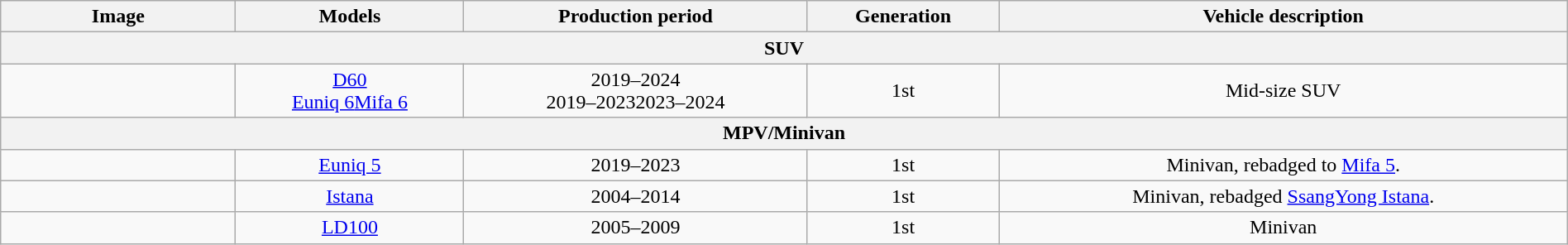<table class="wikitable sortable" style="text-align: center; width: 100%">
<tr>
<th class="unsortable" width="15%">Image</th>
<th>Models</th>
<th>Production period</th>
<th class="unsortable">Generation</th>
<th>Vehicle description</th>
</tr>
<tr>
<th colspan="5">SUV</th>
</tr>
<tr>
<td><br></td>
<td><a href='#'>D60</a><br><a href='#'>Euniq 6</a><a href='#'>Mifa 6</a></td>
<td>2019–2024<br>2019–20232023–2024</td>
<td>1st</td>
<td>Mid-size SUV</td>
</tr>
<tr>
<th colspan="5">MPV/Minivan</th>
</tr>
<tr>
<td></td>
<td><a href='#'>Euniq 5</a></td>
<td>2019–2023</td>
<td>1st</td>
<td>Minivan, rebadged to <a href='#'>Mifa 5</a>.</td>
</tr>
<tr>
<td></td>
<td><a href='#'>Istana</a></td>
<td>2004–2014</td>
<td>1st</td>
<td>Minivan, rebadged <a href='#'>SsangYong Istana</a>.</td>
</tr>
<tr>
<td></td>
<td><a href='#'>LD100</a></td>
<td>2005–2009</td>
<td>1st</td>
<td>Minivan</td>
</tr>
</table>
